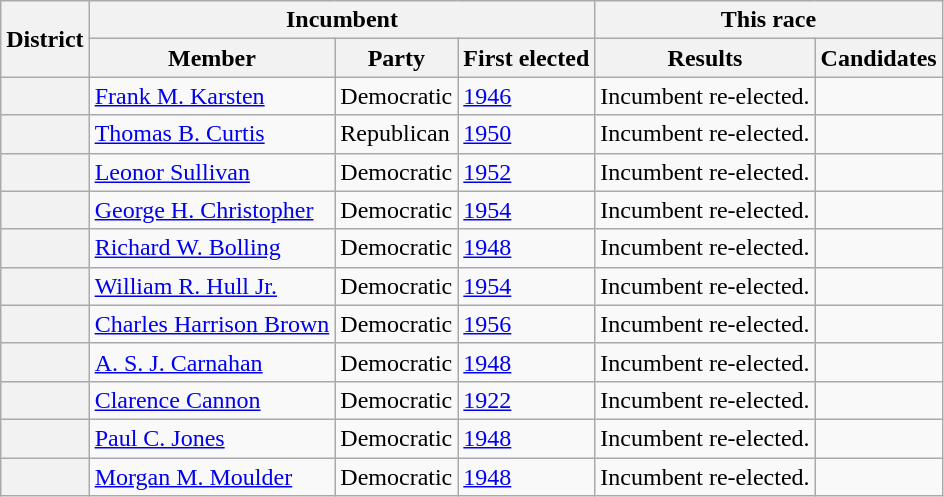<table class=wikitable>
<tr>
<th rowspan=2>District</th>
<th colspan=3>Incumbent</th>
<th colspan=2>This race</th>
</tr>
<tr>
<th>Member</th>
<th>Party</th>
<th>First elected</th>
<th>Results</th>
<th>Candidates</th>
</tr>
<tr>
<th></th>
<td><a href='#'>Frank M. Karsten</a></td>
<td>Democratic</td>
<td><a href='#'>1946</a></td>
<td>Incumbent re-elected.</td>
<td nowrap></td>
</tr>
<tr>
<th></th>
<td><a href='#'>Thomas B. Curtis</a></td>
<td>Republican</td>
<td><a href='#'>1950</a></td>
<td>Incumbent re-elected.</td>
<td nowrap></td>
</tr>
<tr>
<th></th>
<td><a href='#'>Leonor Sullivan</a></td>
<td>Democratic</td>
<td><a href='#'>1952</a></td>
<td>Incumbent re-elected.</td>
<td nowrap></td>
</tr>
<tr>
<th></th>
<td><a href='#'>George H. Christopher</a></td>
<td>Democratic</td>
<td><a href='#'>1954</a></td>
<td>Incumbent re-elected.</td>
<td nowrap></td>
</tr>
<tr>
<th></th>
<td><a href='#'>Richard W. Bolling</a></td>
<td>Democratic</td>
<td><a href='#'>1948</a></td>
<td>Incumbent re-elected.</td>
<td nowrap></td>
</tr>
<tr>
<th></th>
<td><a href='#'>William R. Hull Jr.</a></td>
<td>Democratic</td>
<td><a href='#'>1954</a></td>
<td>Incumbent re-elected.</td>
<td nowrap></td>
</tr>
<tr>
<th></th>
<td><a href='#'>Charles Harrison Brown</a></td>
<td>Democratic</td>
<td><a href='#'>1956</a></td>
<td>Incumbent re-elected.</td>
<td nowrap></td>
</tr>
<tr>
<th></th>
<td><a href='#'>A. S. J. Carnahan</a></td>
<td>Democratic</td>
<td><a href='#'>1948</a></td>
<td>Incumbent re-elected.</td>
<td nowrap></td>
</tr>
<tr>
<th></th>
<td><a href='#'>Clarence Cannon</a></td>
<td>Democratic</td>
<td><a href='#'>1922</a></td>
<td>Incumbent re-elected.</td>
<td nowrap></td>
</tr>
<tr>
<th></th>
<td><a href='#'>Paul C. Jones</a></td>
<td>Democratic</td>
<td><a href='#'>1948</a></td>
<td>Incumbent re-elected.</td>
<td nowrap></td>
</tr>
<tr>
<th></th>
<td><a href='#'>Morgan M. Moulder</a></td>
<td>Democratic</td>
<td><a href='#'>1948</a></td>
<td>Incumbent re-elected.</td>
<td nowrap></td>
</tr>
</table>
